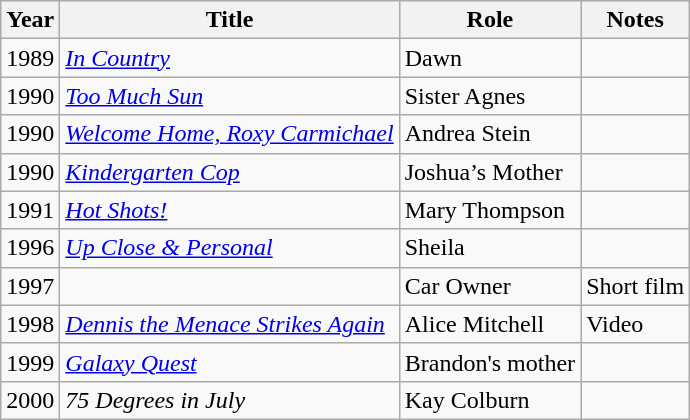<table class="wikitable sortable">
<tr>
<th>Year</th>
<th>Title</th>
<th>Role</th>
<th class="unsortable">Notes</th>
</tr>
<tr>
<td>1989</td>
<td><em><a href='#'>In Country</a></em></td>
<td>Dawn</td>
<td></td>
</tr>
<tr>
<td>1990</td>
<td><em><a href='#'>Too Much Sun</a></em></td>
<td>Sister Agnes</td>
<td></td>
</tr>
<tr>
<td>1990</td>
<td><em><a href='#'>Welcome Home, Roxy Carmichael</a></em></td>
<td>Andrea Stein</td>
<td></td>
</tr>
<tr>
<td>1990</td>
<td><em><a href='#'>Kindergarten Cop</a></em></td>
<td>Joshua’s Mother</td>
<td></td>
</tr>
<tr>
<td>1991</td>
<td><em><a href='#'>Hot Shots!</a></em></td>
<td>Mary Thompson</td>
<td></td>
</tr>
<tr>
<td>1996</td>
<td><em><a href='#'>Up Close & Personal</a></em></td>
<td>Sheila</td>
<td></td>
</tr>
<tr>
<td>1997</td>
<td><em></em></td>
<td>Car Owner</td>
<td>Short film</td>
</tr>
<tr>
<td>1998</td>
<td><em><a href='#'>Dennis the Menace Strikes Again</a></em></td>
<td>Alice Mitchell</td>
<td>Video</td>
</tr>
<tr>
<td>1999</td>
<td><em><a href='#'>Galaxy Quest</a></em></td>
<td>Brandon's mother</td>
<td></td>
</tr>
<tr>
<td>2000</td>
<td><em>75 Degrees in July</em></td>
<td>Kay Colburn</td>
<td></td>
</tr>
</table>
